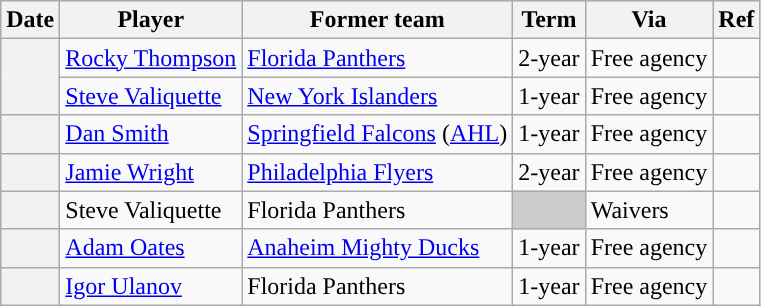<table class="wikitable plainrowheaders">
<tr style="background:#ddd; text-align:center;">
<th>Date</th>
<th>Player</th>
<th>Former team</th>
<th>Term</th>
<th>Via</th>
<th>Ref</th>
</tr>
<tr>
<th scope="row" rowspan=2></th>
<td><a href='#'>Rocky Thompson</a></td>
<td><a href='#'>Florida Panthers</a></td>
<td>2-year</td>
<td>Free agency</td>
<td></td>
</tr>
<tr>
<td><a href='#'>Steve Valiquette</a></td>
<td><a href='#'>New York Islanders</a></td>
<td>1-year</td>
<td>Free agency</td>
<td></td>
</tr>
<tr>
<th scope="row"></th>
<td><a href='#'>Dan Smith</a></td>
<td><a href='#'>Springfield Falcons</a> (<a href='#'>AHL</a>)</td>
<td>1-year</td>
<td>Free agency</td>
<td></td>
</tr>
<tr>
<th scope="row"></th>
<td><a href='#'>Jamie Wright</a></td>
<td><a href='#'>Philadelphia Flyers</a></td>
<td>2-year</td>
<td>Free agency</td>
<td></td>
</tr>
<tr>
<th scope="row"></th>
<td>Steve Valiquette</td>
<td>Florida Panthers</td>
<td style="background:#ccc"></td>
<td>Waivers</td>
<td></td>
</tr>
<tr>
<th scope="row"></th>
<td><a href='#'>Adam Oates</a></td>
<td><a href='#'>Anaheim Mighty Ducks</a></td>
<td>1-year</td>
<td>Free agency</td>
<td></td>
</tr>
<tr>
<th scope="row"></th>
<td><a href='#'>Igor Ulanov</a></td>
<td>Florida Panthers</td>
<td>1-year</td>
<td>Free agency</td>
<td></td>
</tr>
</table>
